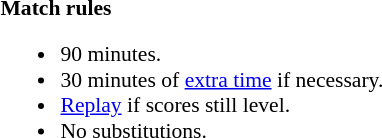<table style="width:100%; font-size:90%;">
<tr>
<td><br><strong>Match rules</strong><ul><li>90 minutes.</li><li>30 minutes of <a href='#'>extra time</a> if necessary.</li><li><a href='#'>Replay</a> if scores still level.</li><li>No substitutions.</li></ul></td>
</tr>
</table>
